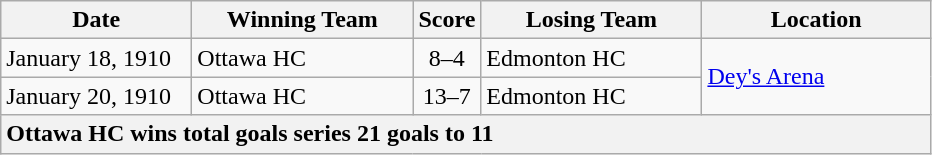<table class="wikitable">
<tr>
<th width="120">Date</th>
<th width="140">Winning Team</th>
<th width="5">Score</th>
<th width="140">Losing Team</th>
<th width="145">Location</th>
</tr>
<tr>
<td>January 18, 1910</td>
<td>Ottawa HC</td>
<td align="center">8–4</td>
<td>Edmonton HC</td>
<td rowspan="2"><a href='#'>Dey's Arena</a></td>
</tr>
<tr>
<td>January 20, 1910</td>
<td>Ottawa HC</td>
<td align="center">13–7</td>
<td>Edmonton HC</td>
</tr>
<tr>
<th colspan="5" style="text-align:left;">Ottawa HC wins total goals series 21 goals to 11</th>
</tr>
</table>
